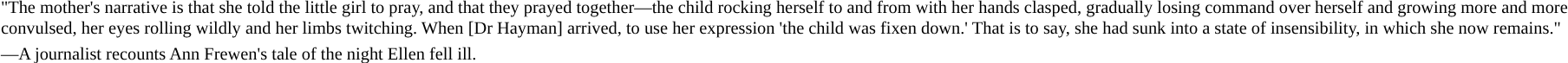<table class="toccolours" style="float: right; margin-left: 1em; margin-right: 2em; font-size: 85%; ">
<tr>
<td style="text-align: left;">"The mother's narrative is that she told the little girl to pray, and that they prayed together—the child rocking herself to and from with her hands clasped, gradually losing command over herself and growing more and more convulsed, her eyes rolling wildly and her limbs twitching. When [Dr Hayman] arrived, to use her expression 'the child was fixen down.' That is to say, she had sunk into a state of insensibility, in which she now remains."</td>
</tr>
<tr>
<td style="text-align: left;">—A journalist recounts Ann Frewen's tale of the night Ellen fell ill.</td>
</tr>
</table>
